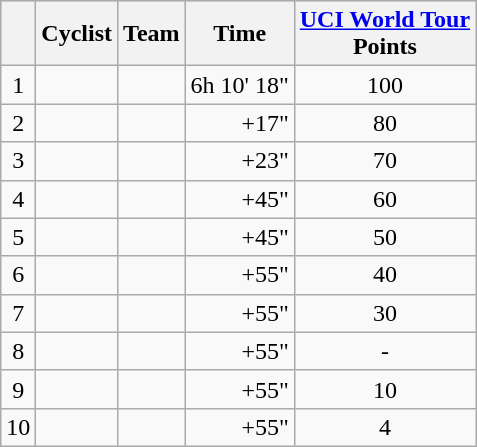<table class="wikitable">
<tr style="background:#ccccff;">
<th></th>
<th>Cyclist</th>
<th>Team</th>
<th>Time</th>
<th><a href='#'>UCI World Tour</a><br>Points</th>
</tr>
<tr>
<td align=center>1</td>
<td></td>
<td></td>
<td align=right>6h 10' 18"</td>
<td align=center>100</td>
</tr>
<tr>
<td align=center>2</td>
<td></td>
<td></td>
<td align=right>+17"</td>
<td align=center>80</td>
</tr>
<tr>
<td align=center>3</td>
<td></td>
<td></td>
<td align=right>+23"</td>
<td align=center>70</td>
</tr>
<tr>
<td align=center>4</td>
<td></td>
<td></td>
<td align=right>+45"</td>
<td align=center>60</td>
</tr>
<tr>
<td align=center>5</td>
<td></td>
<td></td>
<td align=right>+45"</td>
<td align=center>50</td>
</tr>
<tr>
<td align=center>6</td>
<td></td>
<td></td>
<td align=right>+55"</td>
<td align=center>40</td>
</tr>
<tr>
<td align=center>7</td>
<td></td>
<td></td>
<td align=right>+55"</td>
<td align=center>30</td>
</tr>
<tr>
<td align=center>8</td>
<td></td>
<td></td>
<td align=right>+55"</td>
<td align=center>-</td>
</tr>
<tr>
<td align=center>9</td>
<td></td>
<td></td>
<td align=right>+55"</td>
<td align=center>10</td>
</tr>
<tr>
<td align=center>10</td>
<td></td>
<td></td>
<td align=right>+55"</td>
<td align=center>4</td>
</tr>
</table>
